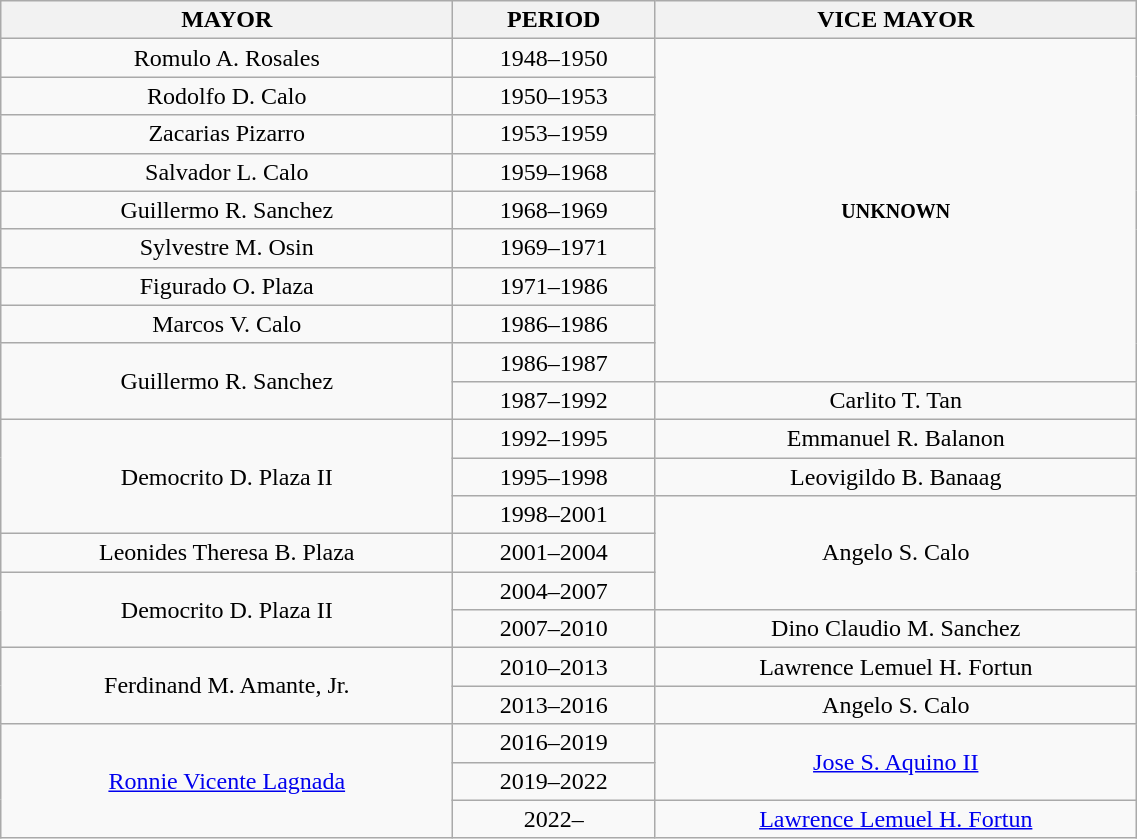<table class="wikitable" style="width:60%; text-align:center;">
<tr>
<th>MAYOR</th>
<th>PERIOD</th>
<th>VICE MAYOR</th>
</tr>
<tr>
<td>Romulo A. Rosales</td>
<td>1948–1950</td>
<td rowspan=9><small><strong>UNKNOWN</strong></small></td>
</tr>
<tr>
<td>Rodolfo D. Calo</td>
<td>1950–1953</td>
</tr>
<tr>
<td>Zacarias Pizarro</td>
<td>1953–1959</td>
</tr>
<tr>
<td>Salvador L. Calo</td>
<td>1959–1968</td>
</tr>
<tr>
<td>Guillermo R. Sanchez</td>
<td>1968–1969</td>
</tr>
<tr>
<td>Sylvestre M. Osin</td>
<td>1969–1971</td>
</tr>
<tr>
<td>Figurado O. Plaza</td>
<td>1971–1986</td>
</tr>
<tr>
<td>Marcos V. Calo</td>
<td>1986–1986</td>
</tr>
<tr>
<td rowspan=2>Guillermo R. Sanchez</td>
<td>1986–1987</td>
</tr>
<tr>
<td>1987–1992</td>
<td>Carlito T. Tan</td>
</tr>
<tr>
<td rowspan=3>Democrito D. Plaza II</td>
<td>1992–1995</td>
<td>Emmanuel R. Balanon</td>
</tr>
<tr>
<td>1995–1998</td>
<td>Leovigildo B. Banaag</td>
</tr>
<tr>
<td>1998–2001</td>
<td rowspan=3>Angelo S. Calo</td>
</tr>
<tr>
<td>Leonides Theresa B. Plaza</td>
<td>2001–2004</td>
</tr>
<tr>
<td rowspan=2>Democrito D. Plaza II</td>
<td>2004–2007</td>
</tr>
<tr>
<td>2007–2010</td>
<td>Dino Claudio M. Sanchez</td>
</tr>
<tr>
<td rowspan=2>Ferdinand M. Amante, Jr.</td>
<td>2010–2013</td>
<td>Lawrence Lemuel H. Fortun</td>
</tr>
<tr>
<td>2013–2016</td>
<td>Angelo S. Calo </td>
</tr>
<tr>
<td rowspan=3><a href='#'>Ronnie Vicente Lagnada</a></td>
<td>2016–2019</td>
<td rowspan=2><a href='#'>Jose S. Aquino II</a></td>
</tr>
<tr>
<td>2019–2022</td>
</tr>
<tr>
<td>2022–</td>
<td rowspan=3><a href='#'>Lawrence Lemuel H. Fortun</a></td>
</tr>
</table>
